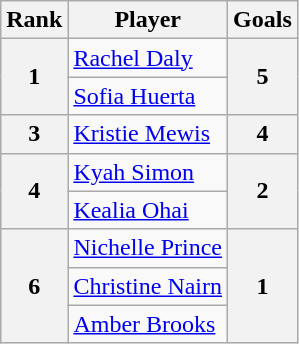<table class="wikitable" style="text-align: left;">
<tr>
<th>Rank</th>
<th>Player</th>
<th>Goals</th>
</tr>
<tr>
<th rowspan=2>1</th>
<td> <a href='#'>Rachel Daly</a></td>
<th rowspan=2>5</th>
</tr>
<tr>
<td> <a href='#'>Sofia Huerta</a></td>
</tr>
<tr>
<th>3</th>
<td> <a href='#'>Kristie Mewis</a></td>
<th>4</th>
</tr>
<tr>
<th rowspan=2>4</th>
<td> <a href='#'>Kyah Simon</a></td>
<th rowspan=2>2</th>
</tr>
<tr>
<td> <a href='#'>Kealia Ohai</a></td>
</tr>
<tr>
<th rowspan=3>6</th>
<td> <a href='#'>Nichelle Prince</a></td>
<th rowspan=3>1</th>
</tr>
<tr>
<td> <a href='#'>Christine Nairn</a></td>
</tr>
<tr>
<td> <a href='#'>Amber Brooks</a></td>
</tr>
</table>
